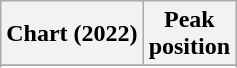<table class="wikitable sortable plainrowheaders" style="text-align:center">
<tr>
<th scope="col">Chart (2022)</th>
<th scope="col">Peak<br>position</th>
</tr>
<tr>
</tr>
<tr>
</tr>
</table>
